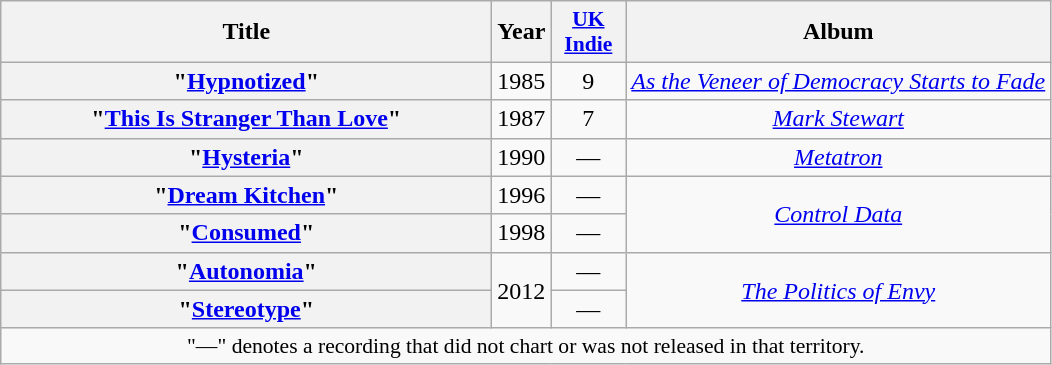<table class="wikitable plainrowheaders" style="text-align:center;">
<tr>
<th scope="col" rowspan="1" style="width:20em;">Title</th>
<th scope="col" rowspan="1">Year</th>
<th scope="col" rowspan="1" style="width:3em;font-size:90%;"><a href='#'>UK Indie</a><br></th>
<th scope="col" rowspan="1">Album</th>
</tr>
<tr>
<th scope="row">"<a href='#'>Hypnotized</a>"</th>
<td>1985</td>
<td>9</td>
<td><em><a href='#'>As the Veneer of Democracy Starts to Fade</a></em></td>
</tr>
<tr>
<th scope="row">"<a href='#'>This Is Stranger Than Love</a>"</th>
<td>1987</td>
<td>7</td>
<td><em><a href='#'>Mark Stewart</a></em></td>
</tr>
<tr>
<th scope="row">"<a href='#'>Hysteria</a>"</th>
<td>1990</td>
<td>—</td>
<td><em><a href='#'>Metatron</a></em></td>
</tr>
<tr>
<th scope="row">"<a href='#'>Dream Kitchen</a>"</th>
<td>1996</td>
<td>—</td>
<td rowspan="2"><em><a href='#'>Control Data</a></em></td>
</tr>
<tr>
<th scope="row">"<a href='#'>Consumed</a>"</th>
<td>1998</td>
<td>—</td>
</tr>
<tr>
<th scope="row">"<a href='#'>Autonomia</a>"</th>
<td rowspan="2">2012</td>
<td>—</td>
<td rowspan="2"><em><a href='#'>The Politics of Envy</a></em></td>
</tr>
<tr>
<th scope="row">"<a href='#'>Stereotype</a>"</th>
<td>—</td>
</tr>
<tr>
<td colspan="14" style="font-size:90%">"—" denotes a recording that did not chart or was not released in that territory.</td>
</tr>
</table>
